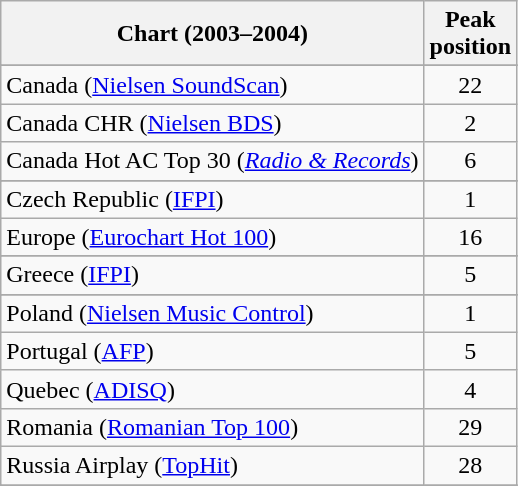<table class="wikitable sortable">
<tr>
<th>Chart (2003–2004)</th>
<th>Peak<br>position</th>
</tr>
<tr>
</tr>
<tr>
</tr>
<tr>
</tr>
<tr>
</tr>
<tr>
<td>Canada (<a href='#'>Nielsen SoundScan</a>)</td>
<td style="text-align:center">22</td>
</tr>
<tr>
<td>Canada CHR (<a href='#'>Nielsen BDS</a>)</td>
<td style="text-align:center">2</td>
</tr>
<tr>
<td>Canada Hot AC Top 30 (<em><a href='#'>Radio & Records</a></em>)</td>
<td style="text-align:center">6</td>
</tr>
<tr>
</tr>
<tr>
<td>Czech Republic (<a href='#'>IFPI</a>)</td>
<td align="center">1</td>
</tr>
<tr>
<td>Europe (<a href='#'>Eurochart Hot 100</a>)</td>
<td align="center">16</td>
</tr>
<tr>
</tr>
<tr>
</tr>
<tr>
</tr>
<tr>
<td>Greece (<a href='#'>IFPI</a>)</td>
<td align="center">5</td>
</tr>
<tr>
</tr>
<tr>
</tr>
<tr>
</tr>
<tr>
</tr>
<tr>
</tr>
<tr>
</tr>
<tr>
</tr>
<tr>
<td>Poland (<a href='#'>Nielsen Music Control</a>)</td>
<td align="center">1</td>
</tr>
<tr>
<td>Portugal (<a href='#'>AFP</a>)</td>
<td align="center">5</td>
</tr>
<tr>
<td>Quebec (<a href='#'>ADISQ</a>)</td>
<td align="center">4</td>
</tr>
<tr>
<td>Romania (<a href='#'>Romanian Top 100</a>)</td>
<td align="center">29</td>
</tr>
<tr>
<td>Russia Airplay (<a href='#'>TopHit</a>)</td>
<td align="center">28</td>
</tr>
<tr>
</tr>
<tr>
</tr>
<tr>
</tr>
<tr>
</tr>
<tr>
</tr>
<tr>
</tr>
<tr>
</tr>
<tr>
</tr>
<tr>
</tr>
<tr>
</tr>
<tr>
</tr>
<tr>
</tr>
</table>
